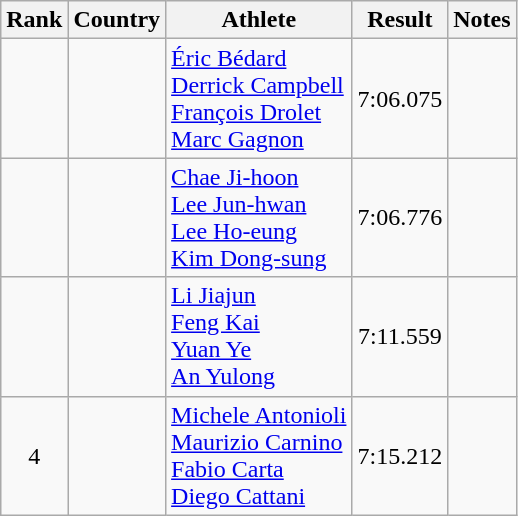<table class="wikitable" style="text-align:center">
<tr>
<th>Rank</th>
<th>Country</th>
<th>Athlete</th>
<th>Result</th>
<th>Notes</th>
</tr>
<tr>
<td></td>
<td align=left></td>
<td align=left><a href='#'>Éric Bédard</a> <br> <a href='#'>Derrick Campbell</a> <br> <a href='#'>François Drolet</a> <br> <a href='#'>Marc Gagnon</a></td>
<td>7:06.075</td>
<td></td>
</tr>
<tr>
<td></td>
<td align=left></td>
<td align=left><a href='#'>Chae Ji-hoon</a> <br> <a href='#'>Lee Jun-hwan</a> <br> <a href='#'>Lee Ho-eung</a> <br> <a href='#'>Kim Dong-sung</a></td>
<td>7:06.776</td>
<td></td>
</tr>
<tr>
<td></td>
<td align=left></td>
<td align=left><a href='#'>Li Jiajun</a> <br> <a href='#'>Feng Kai</a> <br> <a href='#'>Yuan Ye</a> <br> <a href='#'>An Yulong</a></td>
<td>7:11.559</td>
<td></td>
</tr>
<tr>
<td>4</td>
<td align=left></td>
<td align=left><a href='#'>Michele Antonioli</a> <br> <a href='#'>Maurizio Carnino</a> <br> <a href='#'>Fabio Carta</a> <br> <a href='#'>Diego Cattani</a></td>
<td>7:15.212</td>
<td></td>
</tr>
</table>
